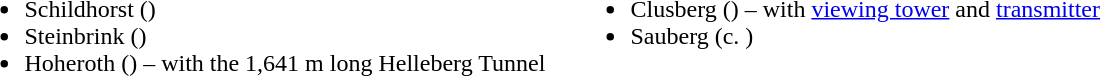<table>
<tr>
<td width="400" valign="top"><br><ul><li>Schildhorst ()</li><li>Steinbrink ()</li><li>Hoheroth () – with the 1,641 m long Helleberg Tunnel</li></ul></td>
<td valign="top"><br><ul><li>Clusberg () – with <a href='#'>viewing tower</a> and <a href='#'>transmitter</a></li><li>Sauberg (c. )</li></ul></td>
</tr>
</table>
